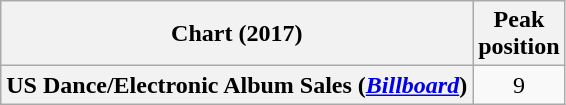<table class="wikitable plainrowheaders">
<tr>
<th scope="col">Chart (2017)</th>
<th scope="col">Peak<br>position</th>
</tr>
<tr>
<th scope="row">US Dance/Electronic Album Sales (<em><a href='#'>Billboard</a></em>)</th>
<td align=center>9</td>
</tr>
</table>
